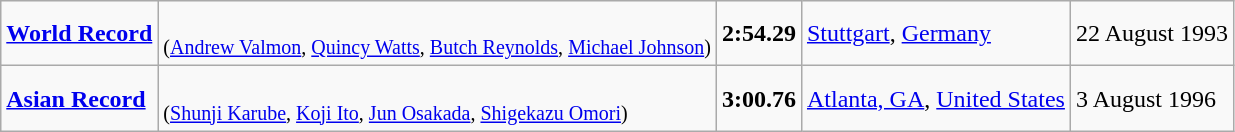<table class="wikitable">
<tr>
<td><strong><a href='#'>World Record</a></strong></td>
<td><br><small>(<a href='#'>Andrew Valmon</a>, <a href='#'>Quincy Watts</a>, <a href='#'>Butch Reynolds</a>, <a href='#'>Michael Johnson</a>)</small></td>
<td><strong>2:54.29</strong></td>
<td><a href='#'>Stuttgart</a>, <a href='#'>Germany</a></td>
<td>22 August 1993</td>
</tr>
<tr>
<td><strong><a href='#'>Asian Record</a></strong></td>
<td><br><small>(<a href='#'>Shunji Karube</a>, <a href='#'>Koji Ito</a>, <a href='#'>Jun Osakada</a>, <a href='#'>Shigekazu Omori</a>)</small></td>
<td><strong>3:00.76</strong></td>
<td><a href='#'>Atlanta, GA</a>, <a href='#'>United States</a></td>
<td>3 August 1996</td>
</tr>
</table>
